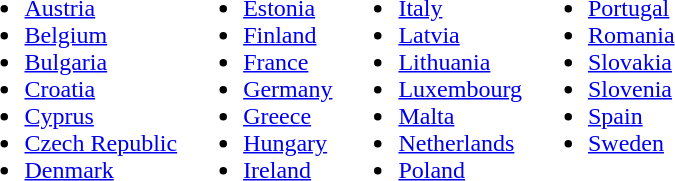<table>
<tr>
<td valign=top><br><ul><li><a href='#'>Austria</a></li><li><a href='#'>Belgium</a></li><li><a href='#'>Bulgaria</a></li><li><a href='#'>Croatia</a></li><li><a href='#'>Cyprus</a></li><li><a href='#'>Czech Republic</a></li><li><a href='#'>Denmark</a></li></ul></td>
<td valign=top><br><ul><li><a href='#'>Estonia</a></li><li><a href='#'>Finland</a></li><li><a href='#'>France</a></li><li><a href='#'>Germany</a></li><li><a href='#'>Greece</a></li><li><a href='#'>Hungary</a></li><li><a href='#'>Ireland</a></li></ul></td>
<td valign=top><br><ul><li><a href='#'>Italy</a></li><li><a href='#'>Latvia</a></li><li><a href='#'>Lithuania</a></li><li><a href='#'>Luxembourg</a></li><li><a href='#'>Malta</a></li><li><a href='#'>Netherlands</a></li><li><a href='#'>Poland</a></li></ul></td>
<td valign=top><br><ul><li><a href='#'>Portugal</a></li><li><a href='#'>Romania</a></li><li><a href='#'>Slovakia</a></li><li><a href='#'>Slovenia</a></li><li><a href='#'>Spain</a></li><li><a href='#'>Sweden</a></li></ul></td>
</tr>
</table>
